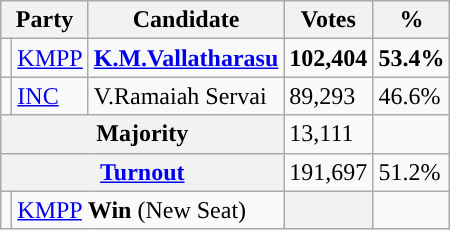<table class="wikitable">
<tr>
<th colspan="2">Party</th>
<th>Candidate</th>
<th>Votes</th>
<th>%</th>
</tr>
<tr>
<td></td>
<td><a href='#'>KMPP</a></td>
<td><strong><a href='#'>K.M.Vallatharasu</a></strong></td>
<td><strong>102,404</strong></td>
<td><strong>53.4%</strong></td>
</tr>
<tr>
<td></td>
<td><a href='#'>INC</a></td>
<td>V.Ramaiah Servai</td>
<td>89,293</td>
<td>46.6%</td>
</tr>
<tr>
<th colspan="3">Majority</th>
<td>13,111</td>
</tr>
<tr>
<th colspan="3"><a href='#'>Turnout</a></th>
<td>191,697</td>
<td>51.2%</td>
</tr>
<tr>
<td></td>
<td colspan="2"><a href='#'>KMPP</a> <strong>Win</strong> (New Seat)</td>
<th></th>
<td></td>
</tr>
</table>
